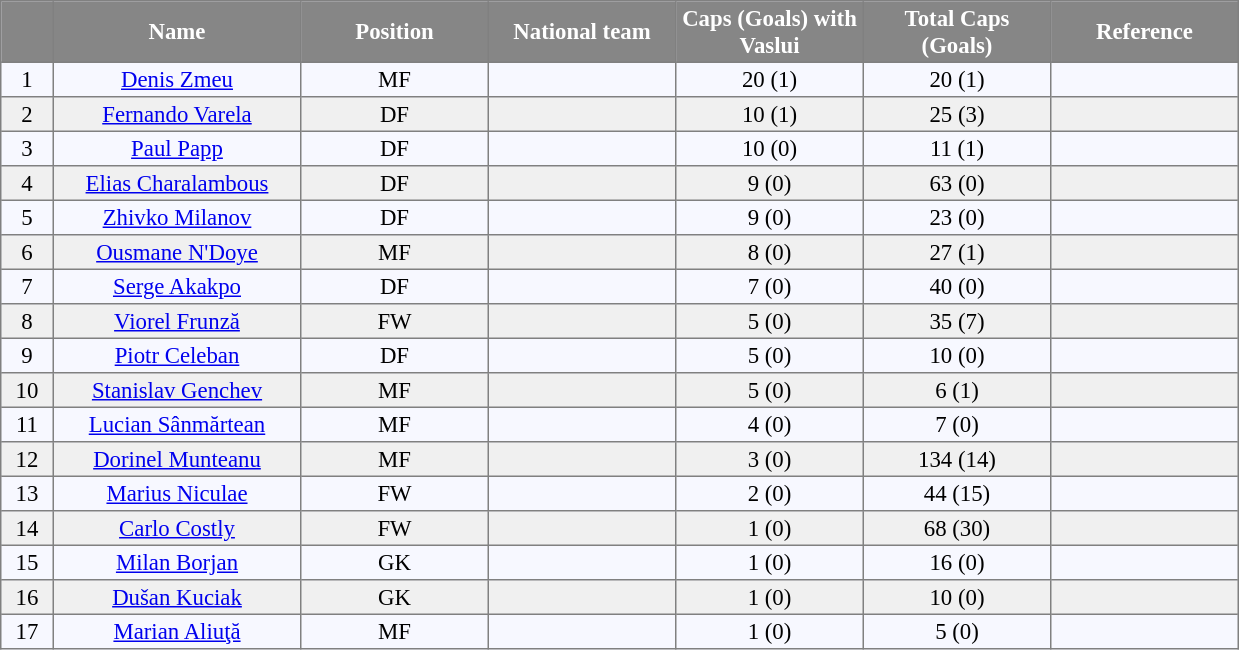<table bgcolor="#f7f8ff" cellpadding="2" cellspacing="2" border="1" style="font-size: 95%; border: gray solid 1px; border-collapse: collapse; text-align:center">
<tr bgcolor="#868686" style="color: #ffffff">
<td width="30" align="center"><strong> </strong></td>
<td width="160" align="center"><strong>Name</strong></td>
<td width="120" align="center"><strong>Position</strong></td>
<td width="120" align="center"><strong>National team</strong></td>
<td width="120" align="center"><strong>Caps (Goals) with Vaslui</strong></td>
<td width="120" align="center"><strong>Total Caps (Goals)</strong></td>
<td width="120" align="center"><strong>Reference</strong></td>
</tr>
<tr bgcolor=>
<td>1</td>
<td><a href='#'>Denis Zmeu</a></td>
<td>MF</td>
<td></td>
<td>20 (1)</td>
<td>20 (1)</td>
<td></td>
</tr>
<tr bgcolor=#f0f0f0>
<td>2</td>
<td><a href='#'>Fernando Varela</a></td>
<td>DF</td>
<td></td>
<td>10 (1)</td>
<td>25 (3)</td>
<td></td>
</tr>
<tr bgcolor=>
<td>3</td>
<td><a href='#'>Paul Papp</a></td>
<td>DF</td>
<td></td>
<td>10 (0)</td>
<td>11 (1)</td>
<td></td>
</tr>
<tr bgcolor=#f0f0f0>
<td>4</td>
<td><a href='#'>Elias Charalambous</a></td>
<td>DF</td>
<td></td>
<td>9 (0)</td>
<td>63 (0)</td>
<td></td>
</tr>
<tr bgcolor=>
<td>5</td>
<td><a href='#'>Zhivko Milanov</a></td>
<td>DF</td>
<td></td>
<td>9 (0)</td>
<td>23 (0)</td>
<td></td>
</tr>
<tr bgcolor=#f0f0f0>
<td>6</td>
<td><a href='#'>Ousmane N'Doye</a></td>
<td>MF</td>
<td></td>
<td>8 (0)</td>
<td>27 (1)</td>
<td></td>
</tr>
<tr bgcolor=>
<td>7</td>
<td><a href='#'>Serge Akakpo</a></td>
<td>DF</td>
<td></td>
<td>7 (0)</td>
<td>40 (0)</td>
<td></td>
</tr>
<tr bgcolor=#f0f0f0>
<td>8</td>
<td><a href='#'>Viorel Frunză</a></td>
<td>FW</td>
<td></td>
<td>5 (0)</td>
<td>35 (7)</td>
<td></td>
</tr>
<tr bgcolor=>
<td>9</td>
<td><a href='#'>Piotr Celeban</a></td>
<td>DF</td>
<td></td>
<td>5 (0)</td>
<td>10 (0)</td>
<td></td>
</tr>
<tr bgcolor=#f0f0f0>
<td>10</td>
<td><a href='#'>Stanislav Genchev</a></td>
<td>MF</td>
<td></td>
<td>5 (0)</td>
<td>6 (1)</td>
<td></td>
</tr>
<tr bgcolor=>
<td>11</td>
<td><a href='#'>Lucian Sânmărtean</a></td>
<td>MF</td>
<td></td>
<td>4 (0)</td>
<td>7 (0)</td>
<td></td>
</tr>
<tr bgcolor=#f0f0f0>
<td>12</td>
<td><a href='#'>Dorinel Munteanu</a></td>
<td>MF</td>
<td></td>
<td>3 (0)</td>
<td>134 (14)</td>
<td></td>
</tr>
<tr bgcolor=>
<td>13</td>
<td><a href='#'>Marius Niculae</a></td>
<td>FW</td>
<td></td>
<td>2 (0)</td>
<td>44 (15)</td>
<td></td>
</tr>
<tr bgcolor=#f0f0f0>
<td>14</td>
<td><a href='#'>Carlo Costly</a></td>
<td>FW</td>
<td></td>
<td>1 (0)</td>
<td>68 (30)</td>
<td></td>
</tr>
<tr bgcolor=>
<td>15</td>
<td><a href='#'>Milan Borjan</a></td>
<td>GK</td>
<td></td>
<td>1 (0)</td>
<td>16 (0)</td>
<td></td>
</tr>
<tr bgcolor=#f0f0f0>
<td>16</td>
<td><a href='#'>Dušan Kuciak</a></td>
<td>GK</td>
<td></td>
<td>1 (0)</td>
<td>10 (0)</td>
<td></td>
</tr>
<tr bgcolor=>
<td>17</td>
<td><a href='#'>Marian Aliuţă</a></td>
<td>MF</td>
<td></td>
<td>1 (0)</td>
<td>5 (0)</td>
<td></td>
</tr>
</table>
